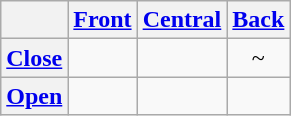<table class="wikitable" style="text-align:center;">
<tr>
<th></th>
<th><a href='#'>Front</a></th>
<th><a href='#'>Central</a></th>
<th><a href='#'>Back</a></th>
</tr>
<tr>
<th><a href='#'>Close</a></th>
<td>     </td>
<td></td>
<td>~     </td>
</tr>
<tr>
<th><a href='#'>Open</a></th>
<td></td>
<td>     </td>
<td></td>
</tr>
</table>
